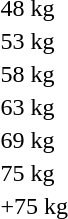<table>
<tr>
<td>48 kg</td>
<td></td>
<td></td>
<td></td>
</tr>
<tr>
<td>53 kg</td>
<td></td>
<td></td>
<td></td>
</tr>
<tr>
<td>58 kg</td>
<td></td>
<td></td>
<td></td>
</tr>
<tr>
<td>63 kg</td>
<td></td>
<td></td>
<td></td>
</tr>
<tr>
<td>69 kg</td>
<td></td>
<td></td>
<td></td>
</tr>
<tr>
<td>75 kg</td>
<td></td>
<td></td>
<td></td>
</tr>
<tr>
<td>+75 kg</td>
<td></td>
<td></td>
<td></td>
</tr>
</table>
